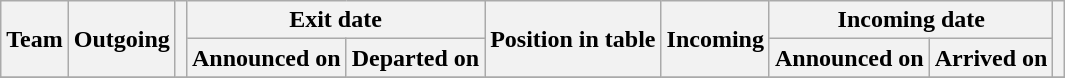<table class="wikitable" style="text-align:center">
<tr>
<th rowspan="2">Team</th>
<th rowspan="2">Outgoing</th>
<th rowspan="2"></th>
<th colspan="2">Exit date</th>
<th rowspan="2">Position in table</th>
<th rowspan="2">Incoming</th>
<th colspan="2">Incoming date</th>
<th rowspan="2"></th>
</tr>
<tr>
<th>Announced on</th>
<th>Departed on</th>
<th>Announced on</th>
<th>Arrived on</th>
</tr>
<tr>
</tr>
</table>
